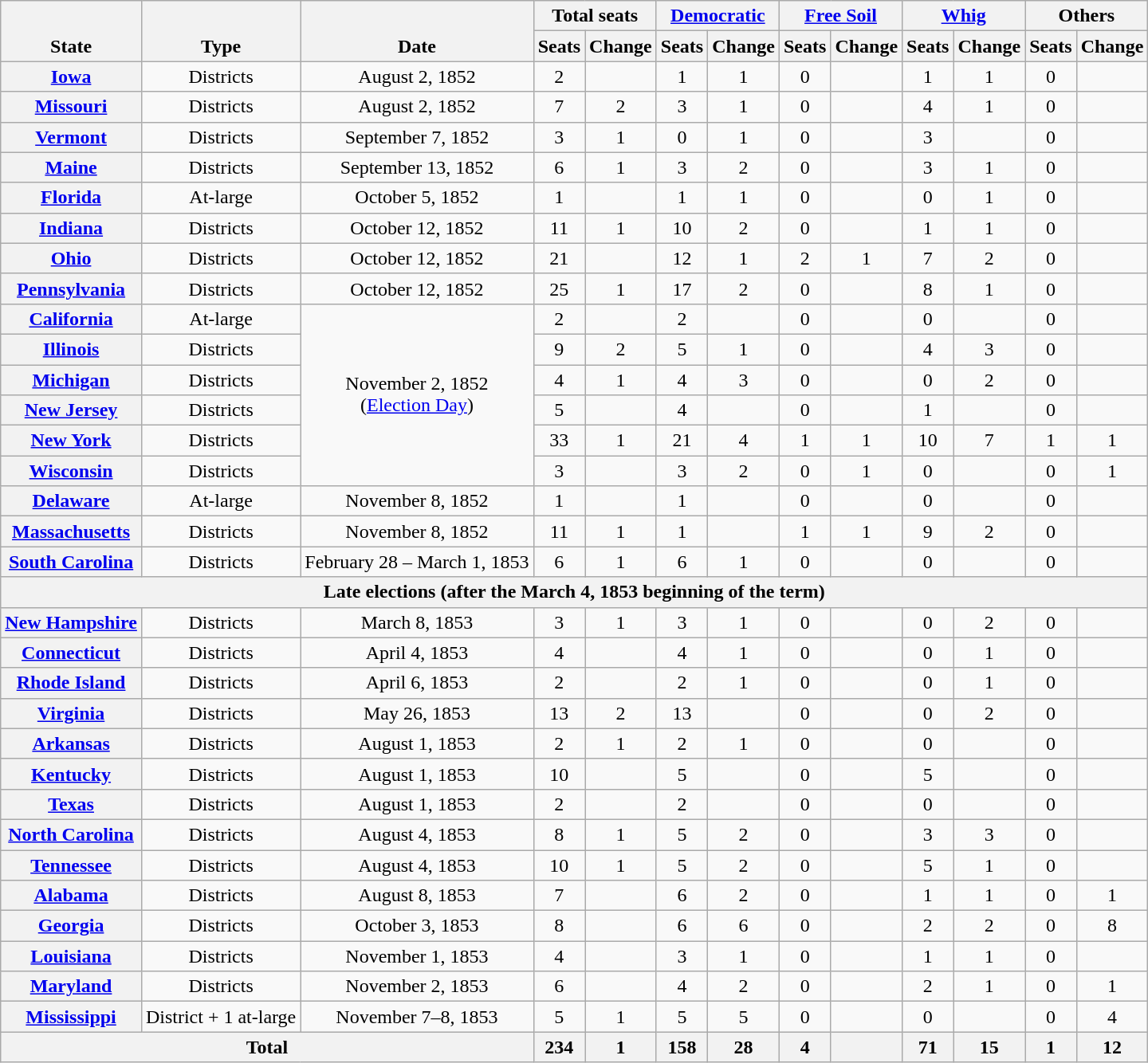<table class="wikitable sortable" style="text-align:center">
<tr valign=bottom>
<th rowspan=2>State</th>
<th rowspan=2>Type</th>
<th rowspan=2>Date</th>
<th colspan=2>Total seats</th>
<th colspan=2 ><a href='#'>Democratic</a></th>
<th colspan=2 ><a href='#'>Free Soil</a></th>
<th colspan=2 ><a href='#'>Whig</a></th>
<th colspan=2>Others</th>
</tr>
<tr>
<th>Seats</th>
<th>Change</th>
<th>Seats</th>
<th>Change</th>
<th>Seats</th>
<th>Change</th>
<th>Seats</th>
<th>Change</th>
<th>Seats</th>
<th>Change</th>
</tr>
<tr>
<th><a href='#'>Iowa</a></th>
<td>Districts</td>
<td>August 2, 1852</td>
<td>2</td>
<td data sort-value=0></td>
<td>1</td>
<td>1</td>
<td>0</td>
<td></td>
<td>1</td>
<td>1</td>
<td>0</td>
<td data sort-value=0></td>
</tr>
<tr>
<th><a href='#'>Missouri</a></th>
<td>Districts</td>
<td>August 2, 1852</td>
<td>7</td>
<td data-sort-value=2>2</td>
<td>3</td>
<td>1</td>
<td>0</td>
<td></td>
<td>4</td>
<td>1</td>
<td>0</td>
<td data sort-value=0></td>
</tr>
<tr>
<th><a href='#'>Vermont</a></th>
<td>Districts</td>
<td>September 7, 1852</td>
<td>3</td>
<td data-sort-value=-1>1</td>
<td>0</td>
<td>1</td>
<td>0</td>
<td></td>
<td>3</td>
<td></td>
<td>0</td>
<td data sort-value=0></td>
</tr>
<tr>
<th><a href='#'>Maine</a></th>
<td>Districts</td>
<td>September 13, 1852</td>
<td>6</td>
<td data-sort-value=-1>1</td>
<td>3</td>
<td>2</td>
<td>0</td>
<td></td>
<td>3</td>
<td>1</td>
<td>0</td>
<td data sort-value=0></td>
</tr>
<tr>
<th><a href='#'>Florida</a></th>
<td>At-large</td>
<td>October 5, 1852</td>
<td>1</td>
<td data sort-value=0></td>
<td>1</td>
<td>1</td>
<td>0</td>
<td></td>
<td>0</td>
<td>1</td>
<td>0</td>
<td data sort-value=0></td>
</tr>
<tr>
<th><a href='#'>Indiana</a></th>
<td>Districts</td>
<td>October 12, 1852</td>
<td>11</td>
<td data-sort-value=1>1</td>
<td>10</td>
<td>2</td>
<td>0</td>
<td></td>
<td>1</td>
<td>1</td>
<td>0</td>
<td data sort-value=0></td>
</tr>
<tr>
<th><a href='#'>Ohio</a></th>
<td>Districts</td>
<td>October 12, 1852</td>
<td>21</td>
<td data sort-value=0></td>
<td>12</td>
<td>1</td>
<td>2</td>
<td>1</td>
<td>7</td>
<td>2</td>
<td>0</td>
<td data sort-value=0></td>
</tr>
<tr>
<th><a href='#'>Pennsylvania</a></th>
<td>Districts</td>
<td>October 12, 1852</td>
<td>25</td>
<td data-sort-value=1>1</td>
<td>17</td>
<td>2</td>
<td>0</td>
<td></td>
<td>8</td>
<td>1</td>
<td>0</td>
<td data sort-value=0></td>
</tr>
<tr>
<th><a href='#'>California</a></th>
<td>At-large</td>
<td rowspan=6 data-sort-value="November 2, 1852">November 2, 1852<br>(<a href='#'>Election Day</a>)</td>
<td>2</td>
<td data sort-value=0></td>
<td>2</td>
<td></td>
<td>0</td>
<td></td>
<td>0</td>
<td></td>
<td>0</td>
<td data sort-value=0></td>
</tr>
<tr>
<th><a href='#'>Illinois</a></th>
<td>Districts</td>
<td>9</td>
<td data-sort-value=2>2</td>
<td>5</td>
<td>1</td>
<td>0</td>
<td></td>
<td>4</td>
<td>3</td>
<td>0</td>
<td data sort-value=0></td>
</tr>
<tr>
<th><a href='#'>Michigan</a></th>
<td>Districts</td>
<td>4</td>
<td data-sort-value=1>1</td>
<td>4</td>
<td>3</td>
<td>0</td>
<td></td>
<td>0</td>
<td>2</td>
<td>0</td>
<td data sort-value=0></td>
</tr>
<tr>
<th><a href='#'>New Jersey</a></th>
<td>Districts</td>
<td>5</td>
<td data sort-value=0></td>
<td>4</td>
<td></td>
<td>0</td>
<td></td>
<td>1</td>
<td></td>
<td>0</td>
<td data sort-value=0></td>
</tr>
<tr>
<th><a href='#'>New York</a></th>
<td>Districts</td>
<td>33</td>
<td data-sort-value=-1>1</td>
<td>21</td>
<td>4</td>
<td>1</td>
<td>1</td>
<td>10</td>
<td>7</td>
<td>1</td>
<td data-sort-value=1>1</td>
</tr>
<tr>
<th><a href='#'>Wisconsin</a></th>
<td>Districts</td>
<td>3</td>
<td data sort-value=0></td>
<td>3</td>
<td>2</td>
<td>0</td>
<td>1</td>
<td>0</td>
<td></td>
<td>0</td>
<td data sort-value=0>1</td>
</tr>
<tr>
<th><a href='#'>Delaware</a></th>
<td>At-large</td>
<td>November 8, 1852</td>
<td>1</td>
<td data sort-value=0></td>
<td>1</td>
<td></td>
<td>0</td>
<td></td>
<td>0</td>
<td></td>
<td>0</td>
<td data sort-value=0></td>
</tr>
<tr>
<th><a href='#'>Massachusetts</a></th>
<td>Districts</td>
<td>November 8, 1852</td>
<td>11</td>
<td data-sort-value=1>1</td>
<td>1</td>
<td></td>
<td>1</td>
<td>1</td>
<td>9</td>
<td>2</td>
<td>0</td>
<td data sort-value=0></td>
</tr>
<tr>
<th><a href='#'>South Carolina</a></th>
<td>Districts</td>
<td data-sort-value="March 1, 1853">February 28 – March 1, 1853</td>
<td>6</td>
<td data-sort-value=-1>1</td>
<td>6</td>
<td>1</td>
<td>0</td>
<td></td>
<td>0</td>
<td></td>
<td>0</td>
<td data sort-value=0></td>
</tr>
<tr>
<th data-sort-value="March 4, 1853" colspan=13 style="text-align:center">Late elections (after the March 4, 1853 beginning of the term)</th>
</tr>
<tr>
<th><a href='#'>New Hampshire</a></th>
<td>Districts</td>
<td>March 8, 1853</td>
<td>3</td>
<td data-sort-value=-1>1</td>
<td>3</td>
<td>1</td>
<td>0</td>
<td></td>
<td>0</td>
<td>2</td>
<td>0</td>
<td data sort-value=0></td>
</tr>
<tr>
<th><a href='#'>Connecticut</a></th>
<td>Districts</td>
<td>April 4, 1853</td>
<td>4</td>
<td data sort-value=0></td>
<td>4</td>
<td>1</td>
<td>0</td>
<td></td>
<td>0</td>
<td>1</td>
<td>0</td>
<td data sort-value=0></td>
</tr>
<tr>
<th><a href='#'>Rhode Island</a></th>
<td>Districts</td>
<td>April 6, 1853</td>
<td>2</td>
<td data sort-value=0></td>
<td>2</td>
<td>1</td>
<td>0</td>
<td></td>
<td>0</td>
<td>1</td>
<td>0</td>
<td data sort-value=0></td>
</tr>
<tr>
<th><a href='#'>Virginia</a></th>
<td>Districts</td>
<td>May 26, 1853</td>
<td>13</td>
<td data-sort-value=-2>2</td>
<td>13</td>
<td></td>
<td>0</td>
<td></td>
<td>0</td>
<td>2</td>
<td>0</td>
<td data sort-value=0></td>
</tr>
<tr>
<th><a href='#'>Arkansas</a></th>
<td>Districts</td>
<td>August 1, 1853</td>
<td>2</td>
<td data-sort-value=1>1</td>
<td>2</td>
<td>1</td>
<td>0</td>
<td></td>
<td>0</td>
<td></td>
<td>0</td>
<td data sort-value=0></td>
</tr>
<tr>
<th><a href='#'>Kentucky</a></th>
<td>Districts</td>
<td>August 1, 1853</td>
<td>10</td>
<td data sort-value=0></td>
<td>5</td>
<td></td>
<td>0</td>
<td></td>
<td>5</td>
<td></td>
<td>0</td>
<td data sort-value=0></td>
</tr>
<tr>
<th><a href='#'>Texas</a></th>
<td>Districts</td>
<td>August 1, 1853</td>
<td>2</td>
<td data sort-value=0></td>
<td>2</td>
<td></td>
<td>0</td>
<td></td>
<td>0</td>
<td></td>
<td>0</td>
<td data sort-value=0></td>
</tr>
<tr>
<th><a href='#'>North Carolina</a></th>
<td>Districts</td>
<td>August 4, 1853</td>
<td>8</td>
<td data-sort-value=-1>1</td>
<td>5</td>
<td>2</td>
<td>0</td>
<td></td>
<td>3</td>
<td>3</td>
<td>0</td>
<td data sort-value=0></td>
</tr>
<tr>
<th><a href='#'>Tennessee</a></th>
<td>Districts</td>
<td>August 4, 1853</td>
<td>10</td>
<td data-sort-value=-1>1</td>
<td>5</td>
<td>2</td>
<td>0</td>
<td></td>
<td>5</td>
<td>1</td>
<td>0</td>
<td data sort-value=0></td>
</tr>
<tr>
<th><a href='#'>Alabama</a></th>
<td>Districts</td>
<td>August 8, 1853</td>
<td>7</td>
<td data sort-value=0></td>
<td>6</td>
<td>2</td>
<td>0</td>
<td></td>
<td>1</td>
<td>1</td>
<td>0</td>
<td data-sort-value=-1>1</td>
</tr>
<tr>
<th><a href='#'>Georgia</a></th>
<td>Districts</td>
<td>October 3, 1853</td>
<td>8</td>
<td data sort-value=0></td>
<td>6</td>
<td>6</td>
<td>0</td>
<td></td>
<td>2</td>
<td>2</td>
<td>0</td>
<td data-sort-value=-8>8</td>
</tr>
<tr>
<th><a href='#'>Louisiana</a></th>
<td>Districts</td>
<td>November 1, 1853</td>
<td>4</td>
<td data sort-value=0></td>
<td>3</td>
<td>1</td>
<td>0</td>
<td></td>
<td>1</td>
<td>1</td>
<td>0</td>
<td data sort-value=0></td>
</tr>
<tr>
<th><a href='#'>Maryland</a></th>
<td>Districts</td>
<td>November 2, 1853</td>
<td>6</td>
<td data sort-value=0></td>
<td>4</td>
<td>2</td>
<td>0</td>
<td></td>
<td>2</td>
<td>1</td>
<td>0</td>
<td data sort-value=0>1</td>
</tr>
<tr>
<th><a href='#'>Mississippi</a></th>
<td>District + 1 at-large</td>
<td data-sort-value="November 8, 1853">November 7–8, 1853</td>
<td>5</td>
<td data-sort-value=1>1</td>
<td>5</td>
<td>5</td>
<td>0</td>
<td></td>
<td>0</td>
<td></td>
<td>0</td>
<td data-sort-value=-4>4</td>
</tr>
<tr>
<th colspan=3 style="text-align:center">Total</th>
<th>234</th>
<th>1</th>
<th>158<br></th>
<th>28</th>
<th>4<br></th>
<th></th>
<th>71<br></th>
<th>15</th>
<th>1<br></th>
<th>12</th>
</tr>
</table>
